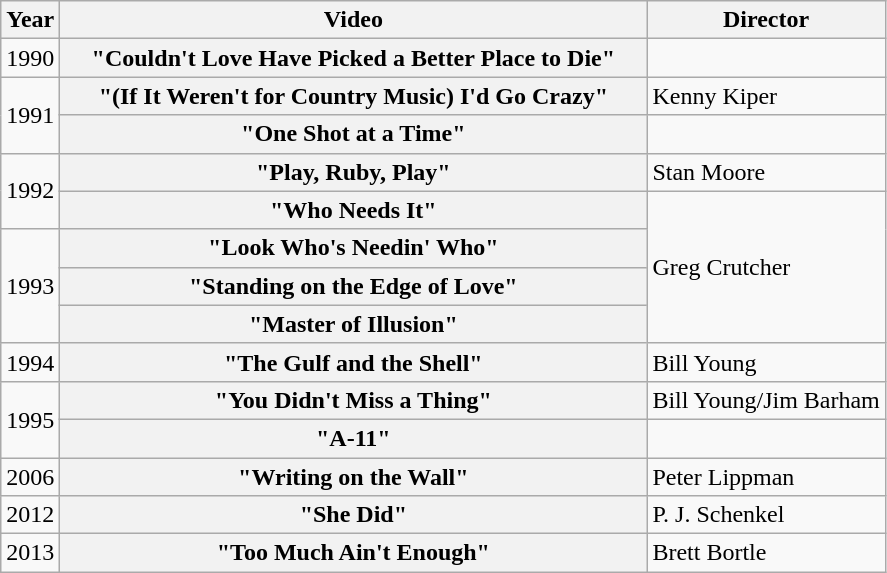<table class="wikitable plainrowheaders">
<tr>
<th>Year</th>
<th style="width:24em;">Video</th>
<th>Director</th>
</tr>
<tr>
<td>1990</td>
<th scope="row">"Couldn't Love Have Picked a Better Place to Die"</th>
<td></td>
</tr>
<tr>
<td rowspan="2">1991</td>
<th scope="row">"(If It Weren't for Country Music) I'd Go Crazy"</th>
<td>Kenny Kiper</td>
</tr>
<tr>
<th scope="row">"One Shot at a Time"</th>
<td></td>
</tr>
<tr>
<td rowspan="2">1992</td>
<th scope="row">"Play, Ruby, Play"</th>
<td>Stan Moore</td>
</tr>
<tr>
<th scope="row">"Who Needs It"</th>
<td rowspan="4">Greg Crutcher</td>
</tr>
<tr>
<td rowspan="3">1993</td>
<th scope="row">"Look Who's Needin' Who"</th>
</tr>
<tr>
<th scope="row">"Standing on the Edge of Love"</th>
</tr>
<tr>
<th scope="row">"Master of Illusion"</th>
</tr>
<tr>
<td>1994</td>
<th scope="row">"The Gulf and the Shell"</th>
<td>Bill Young</td>
</tr>
<tr>
<td rowspan="2">1995</td>
<th scope="row">"You Didn't Miss a Thing"</th>
<td>Bill Young/Jim Barham</td>
</tr>
<tr>
<th scope="row">"A-11"</th>
<td></td>
</tr>
<tr>
<td>2006</td>
<th scope="row">"Writing on the Wall"</th>
<td>Peter Lippman</td>
</tr>
<tr>
<td>2012</td>
<th scope="row">"She Did"</th>
<td>P. J. Schenkel</td>
</tr>
<tr>
<td>2013</td>
<th scope="row">"Too Much Ain't Enough"</th>
<td>Brett Bortle</td>
</tr>
</table>
